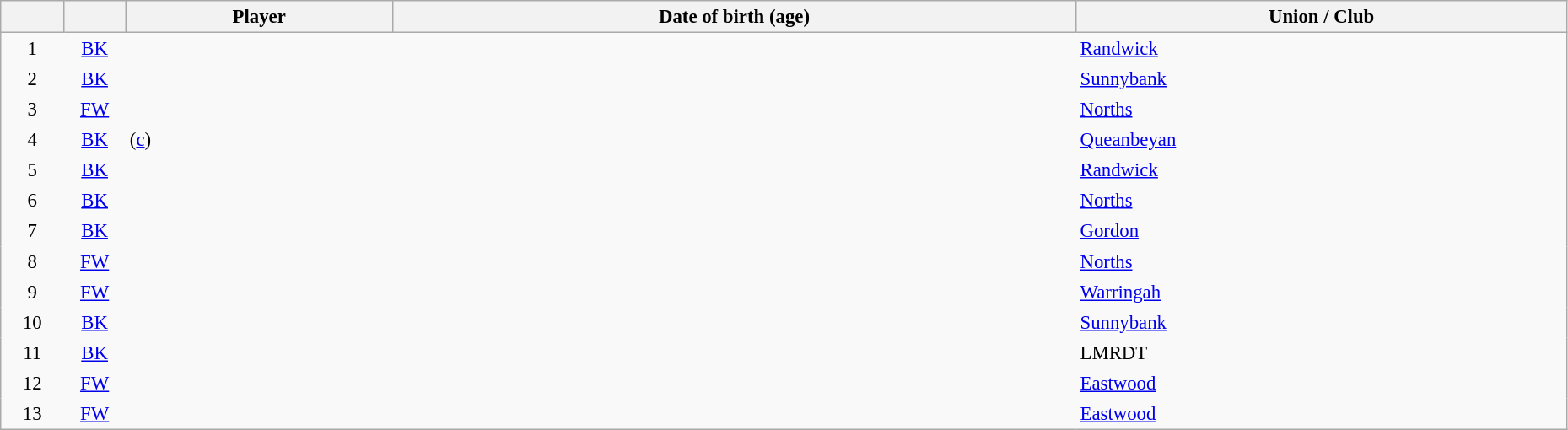<table class="sortable wikitable plainrowheaders" style="font-size:95%; width: 98%">
<tr>
<th scope="col" style="width:4%"></th>
<th scope="col" style="width:4%"></th>
<th scope="col">Player</th>
<th scope="col">Date of birth (age)</th>
<th scope="col">Union / Club</th>
</tr>
<tr>
<td style="text-align:center; border:0">1</td>
<td style="text-align:center; border:0"><a href='#'>BK</a></td>
<td style="text-align:left; border:0"></td>
<td style="text-align:left; border:0"></td>
<td style="text-align:left; border:0"><a href='#'>Randwick</a></td>
</tr>
<tr>
<td style="text-align:center; border:0">2</td>
<td style="text-align:center; border:0"><a href='#'>BK</a></td>
<td style="text-align:left; border:0"></td>
<td style="text-align:left; border:0"></td>
<td style="text-align:left; border:0"><a href='#'>Sunnybank</a></td>
</tr>
<tr>
<td style="text-align:center; border:0">3</td>
<td style="text-align:center; border:0"><a href='#'>FW</a></td>
<td style="text-align:left; border:0"></td>
<td style="text-align:left; border:0"></td>
<td style="text-align:left; border:0"><a href='#'>Norths</a></td>
</tr>
<tr>
<td style="text-align:center; border:0">4</td>
<td style="text-align:center; border:0"><a href='#'>BK</a></td>
<td style="text-align:left; border:0"> (<a href='#'>c</a>)</td>
<td style="text-align:left; border:0"></td>
<td style="text-align:left; border:0"><a href='#'>Queanbeyan</a></td>
</tr>
<tr>
<td style="text-align:center; border:0">5</td>
<td style="text-align:center; border:0"><a href='#'>BK</a></td>
<td style="text-align:left; border:0"></td>
<td style="text-align:left; border:0"></td>
<td style="text-align:left; border:0"><a href='#'>Randwick</a></td>
</tr>
<tr>
<td style="text-align:center; border:0">6</td>
<td style="text-align:center; border:0"><a href='#'>BK</a></td>
<td style="text-align:left; border:0"></td>
<td style="text-align:left; border:0"></td>
<td style="text-align:left; border:0"><a href='#'>Norths</a></td>
</tr>
<tr>
<td style="text-align:center; border:0">7</td>
<td style="text-align:center; border:0"><a href='#'>BK</a></td>
<td style="text-align:left; border:0"></td>
<td style="text-align:left; border:0"></td>
<td style="text-align:left; border:0"><a href='#'>Gordon</a></td>
</tr>
<tr>
<td style="text-align:center; border:0">8</td>
<td style="text-align:center; border:0"><a href='#'>FW</a></td>
<td style="text-align:left; border:0"></td>
<td style="text-align:left; border:0"></td>
<td style="text-align:left; border:0"><a href='#'>Norths</a></td>
</tr>
<tr>
<td style="text-align:center; border:0">9</td>
<td style="text-align:center; border:0"><a href='#'>FW</a></td>
<td style="text-align:left; border:0"></td>
<td style="text-align:left; border:0"></td>
<td style="text-align:left; border:0"><a href='#'>Warringah</a></td>
</tr>
<tr>
<td style="text-align:center; border:0">10</td>
<td style="text-align:center; border:0"><a href='#'>BK</a></td>
<td style="text-align:left; border:0"></td>
<td style="text-align:left; border:0"></td>
<td style="text-align:left; border:0"><a href='#'>Sunnybank</a></td>
</tr>
<tr>
<td style="text-align:center; border:0">11</td>
<td style="text-align:center; border:0"><a href='#'>BK</a></td>
<td style="text-align:left; border:0"></td>
<td style="text-align:left; border:0"></td>
<td style="text-align:left; border:0">LMRDT</td>
</tr>
<tr>
<td style="text-align:center; border:0">12</td>
<td style="text-align:center; border:0"><a href='#'>FW</a></td>
<td style="text-align:left; border:0"></td>
<td style="text-align:left; border:0"></td>
<td style="text-align:left; border:0"><a href='#'>Eastwood</a></td>
</tr>
<tr>
<td style="text-align:center; border:0">13</td>
<td style="text-align:center; border:0"><a href='#'>FW</a></td>
<td style="text-align:left; border:0"></td>
<td style="text-align:left; border:0"></td>
<td style="text-align:left; border:0"><a href='#'>Eastwood</a></td>
</tr>
</table>
